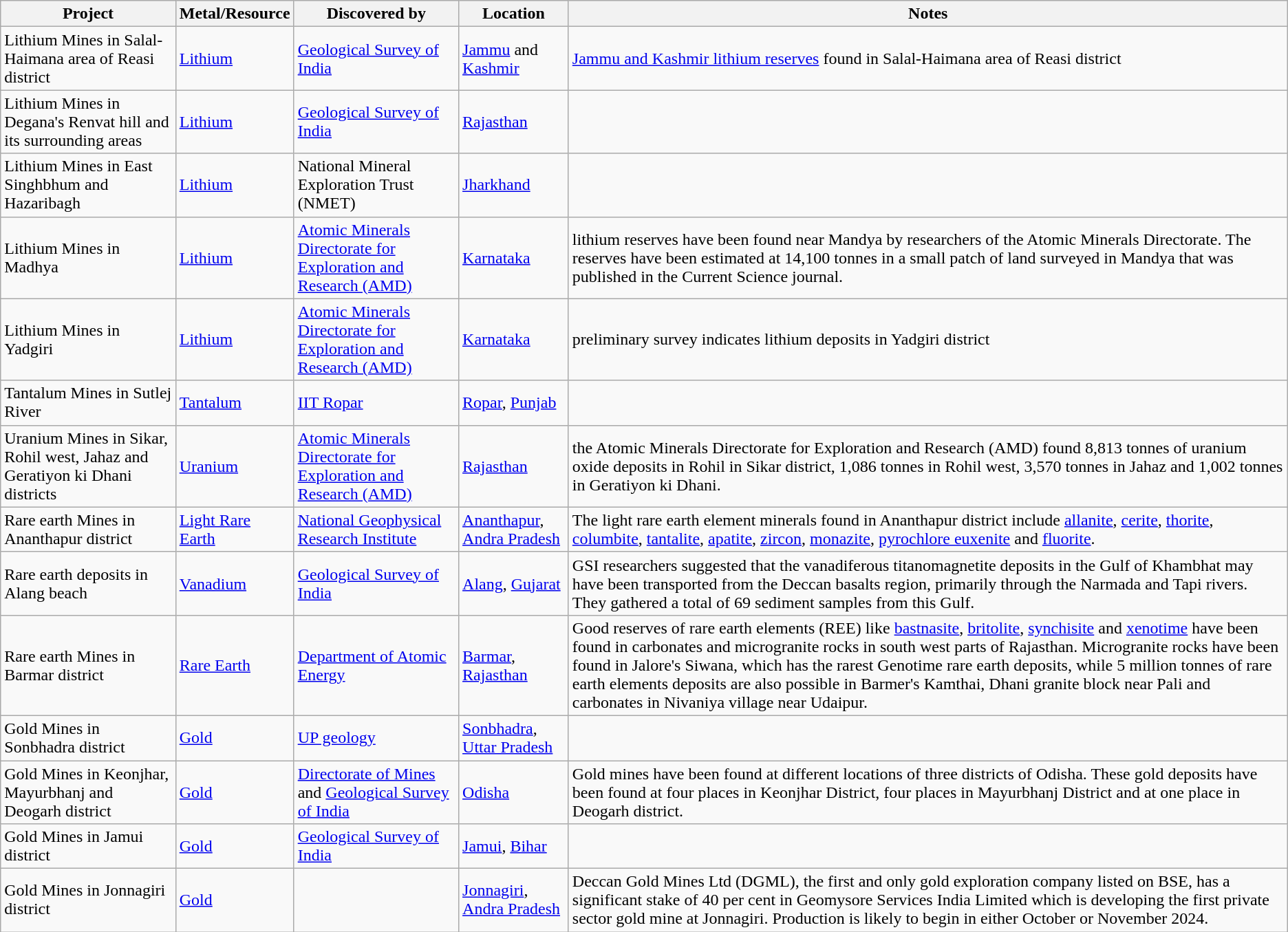<table class="wikitable sortable">
<tr>
<th>Project</th>
<th>Metal/Resource</th>
<th>Discovered by</th>
<th>Location</th>
<th>Notes</th>
</tr>
<tr>
<td>Lithium Mines in Salal-Haimana area of Reasi district</td>
<td><a href='#'>Lithium</a></td>
<td><a href='#'>Geological Survey of India</a></td>
<td><a href='#'>Jammu</a> and <a href='#'>Kashmir</a></td>
<td><a href='#'>Jammu and Kashmir lithium reserves</a> found in Salal-Haimana area of Reasi district</td>
</tr>
<tr>
<td>Lithium Mines in Degana's Renvat hill and its surrounding areas</td>
<td><a href='#'>Lithium</a></td>
<td><a href='#'>Geological Survey of India</a></td>
<td><a href='#'>Rajasthan</a></td>
<td></td>
</tr>
<tr>
<td>Lithium Mines in East Singhbhum and Hazaribagh</td>
<td><a href='#'>Lithium</a></td>
<td>National Mineral Exploration Trust (NMET)</td>
<td><a href='#'>Jharkhand</a></td>
<td></td>
</tr>
<tr>
<td>Lithium Mines in Madhya</td>
<td><a href='#'>Lithium</a></td>
<td><a href='#'>Atomic Minerals Directorate for Exploration and Research (AMD)</a></td>
<td><a href='#'>Karnataka</a></td>
<td>lithium reserves have been found near Mandya by researchers of the Atomic Minerals Directorate. The reserves have been estimated at 14,100 tonnes in a small patch of land surveyed in Mandya that was published in the Current Science journal.</td>
</tr>
<tr>
<td>Lithium Mines in Yadgiri</td>
<td><a href='#'>Lithium</a></td>
<td><a href='#'>Atomic Minerals Directorate for Exploration and Research (AMD)</a></td>
<td><a href='#'>Karnataka</a></td>
<td>preliminary survey indicates lithium deposits in Yadgiri district</td>
</tr>
<tr>
<td>Tantalum Mines in Sutlej River</td>
<td><a href='#'>Tantalum</a></td>
<td><a href='#'>IIT Ropar</a></td>
<td><a href='#'>Ropar</a>, <a href='#'>Punjab</a></td>
<td></td>
</tr>
<tr>
<td>Uranium Mines in Sikar, Rohil west, Jahaz and Geratiyon ki Dhani districts</td>
<td><a href='#'>Uranium</a></td>
<td><a href='#'>Atomic Minerals Directorate for Exploration and Research (AMD)</a></td>
<td><a href='#'>Rajasthan</a></td>
<td>the Atomic Minerals Directorate for Exploration and Research (AMD) found 8,813 tonnes of uranium oxide deposits in Rohil in Sikar district, 1,086 tonnes in Rohil west, 3,570 tonnes in Jahaz and 1,002 tonnes in Geratiyon ki Dhani.</td>
</tr>
<tr>
<td>Rare earth Mines in  Ananthapur district</td>
<td><a href='#'>Light Rare Earth</a></td>
<td><a href='#'>National Geophysical Research Institute</a></td>
<td><a href='#'>Ananthapur</a>, <a href='#'>Andra Pradesh</a></td>
<td>The light rare earth element minerals found in Ananthapur district include <a href='#'>allanite</a>, <a href='#'>cerite</a>, <a href='#'>thorite</a>, <a href='#'>columbite</a>, <a href='#'>tantalite</a>, <a href='#'>apatite</a>, <a href='#'>zircon</a>, <a href='#'>monazite</a>, <a href='#'>pyrochlore euxenite</a> and <a href='#'>fluorite</a>.</td>
</tr>
<tr>
<td>Rare earth deposits in Alang beach</td>
<td><a href='#'>Vanadium</a></td>
<td><a href='#'>Geological Survey of India</a></td>
<td><a href='#'>Alang</a>, <a href='#'>Gujarat</a></td>
<td>GSI researchers suggested that the vanadiferous titanomagnetite deposits in the Gulf of Khambhat may have been transported from the Deccan basalts region, primarily through the Narmada and Tapi rivers. They gathered a total of 69 sediment samples from this Gulf.</td>
</tr>
<tr>
<td>Rare earth Mines in Barmar district</td>
<td><a href='#'>Rare Earth</a></td>
<td><a href='#'>Department of Atomic Energy</a></td>
<td><a href='#'>Barmar</a>, <a href='#'>Rajasthan</a></td>
<td>Good reserves of rare earth elements (REE) like <a href='#'>bastnasite</a>, <a href='#'>britolite</a>, <a href='#'>synchisite</a> and <a href='#'>xenotime</a> have been found in carbonates and microgranite rocks in south west parts of Rajasthan. Microgranite rocks have been found in Jalore's Siwana, which has the rarest Genotime rare earth deposits, while 5 million tonnes of rare earth elements deposits are also possible in Barmer's Kamthai, Dhani granite block near Pali and carbonates in Nivaniya village near Udaipur.</td>
</tr>
<tr>
<td>Gold Mines in Sonbhadra district</td>
<td><a href='#'>Gold</a></td>
<td><a href='#'>UP geology</a></td>
<td><a href='#'>Sonbhadra</a>, <a href='#'>Uttar Pradesh</a></td>
<td></td>
</tr>
<tr>
<td>Gold Mines in Keonjhar, Mayurbhanj and Deogarh district</td>
<td><a href='#'>Gold</a></td>
<td><a href='#'>Directorate of Mines</a> and <a href='#'>Geological Survey of India</a></td>
<td><a href='#'>Odisha</a></td>
<td>Gold mines have been found at different locations of three districts of Odisha. These gold deposits have been found at four places in Keonjhar District, four places in Mayurbhanj District and at one place in Deogarh district.</td>
</tr>
<tr>
<td>Gold Mines in Jamui district</td>
<td><a href='#'>Gold</a></td>
<td><a href='#'>Geological Survey of India</a></td>
<td><a href='#'>Jamui</a>, <a href='#'>Bihar</a></td>
<td></td>
</tr>
<tr>
<td>Gold Mines in Jonnagiri district</td>
<td><a href='#'>Gold</a></td>
<td></td>
<td><a href='#'>Jonnagiri</a>, <a href='#'>Andra Pradesh</a></td>
<td>Deccan Gold Mines Ltd (DGML), the first and only gold exploration company listed on BSE, has a significant stake of 40 per cent in Geomysore Services India Limited which is developing the first private sector gold mine at Jonnagiri. Production is likely to begin in either October or November 2024.</td>
</tr>
</table>
